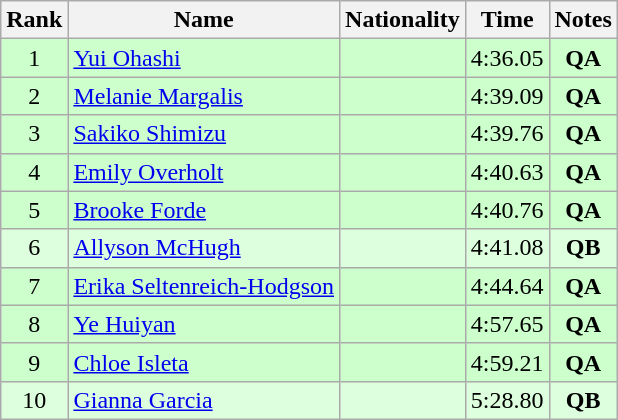<table class="wikitable sortable" style="text-align:center">
<tr>
<th>Rank</th>
<th>Name</th>
<th>Nationality</th>
<th>Time</th>
<th>Notes</th>
</tr>
<tr bgcolor=ccffcc>
<td>1</td>
<td align=left><a href='#'>Yui Ohashi</a></td>
<td align=left></td>
<td>4:36.05</td>
<td><strong>QA</strong></td>
</tr>
<tr bgcolor=ccffcc>
<td>2</td>
<td align=left><a href='#'>Melanie Margalis</a></td>
<td align=left></td>
<td>4:39.09</td>
<td><strong>QA</strong></td>
</tr>
<tr bgcolor=ccffcc>
<td>3</td>
<td align=left><a href='#'>Sakiko Shimizu</a></td>
<td align=left></td>
<td>4:39.76</td>
<td><strong>QA</strong></td>
</tr>
<tr bgcolor=ccffcc>
<td>4</td>
<td align=left><a href='#'>Emily Overholt</a></td>
<td align=left></td>
<td>4:40.63</td>
<td><strong>QA</strong></td>
</tr>
<tr bgcolor=ccffcc>
<td>5</td>
<td align=left><a href='#'>Brooke Forde</a></td>
<td align=left></td>
<td>4:40.76</td>
<td><strong>QA</strong></td>
</tr>
<tr bgcolor=ddffdd>
<td>6</td>
<td align=left><a href='#'>Allyson McHugh</a></td>
<td align=left></td>
<td>4:41.08</td>
<td><strong>QB</strong></td>
</tr>
<tr bgcolor=ccffcc>
<td>7</td>
<td align=left><a href='#'>Erika Seltenreich-Hodgson</a></td>
<td align=left></td>
<td>4:44.64</td>
<td><strong>QA</strong></td>
</tr>
<tr bgcolor=ccffcc>
<td>8</td>
<td align=left><a href='#'>Ye Huiyan</a></td>
<td align=left></td>
<td>4:57.65</td>
<td><strong>QA</strong></td>
</tr>
<tr bgcolor=ccffcc>
<td>9</td>
<td align=left><a href='#'>Chloe Isleta</a></td>
<td align=left></td>
<td>4:59.21</td>
<td><strong>QA</strong></td>
</tr>
<tr bgcolor=ddffdd>
<td>10</td>
<td align=left><a href='#'>Gianna Garcia</a></td>
<td align=left></td>
<td>5:28.80</td>
<td><strong>QB</strong></td>
</tr>
</table>
